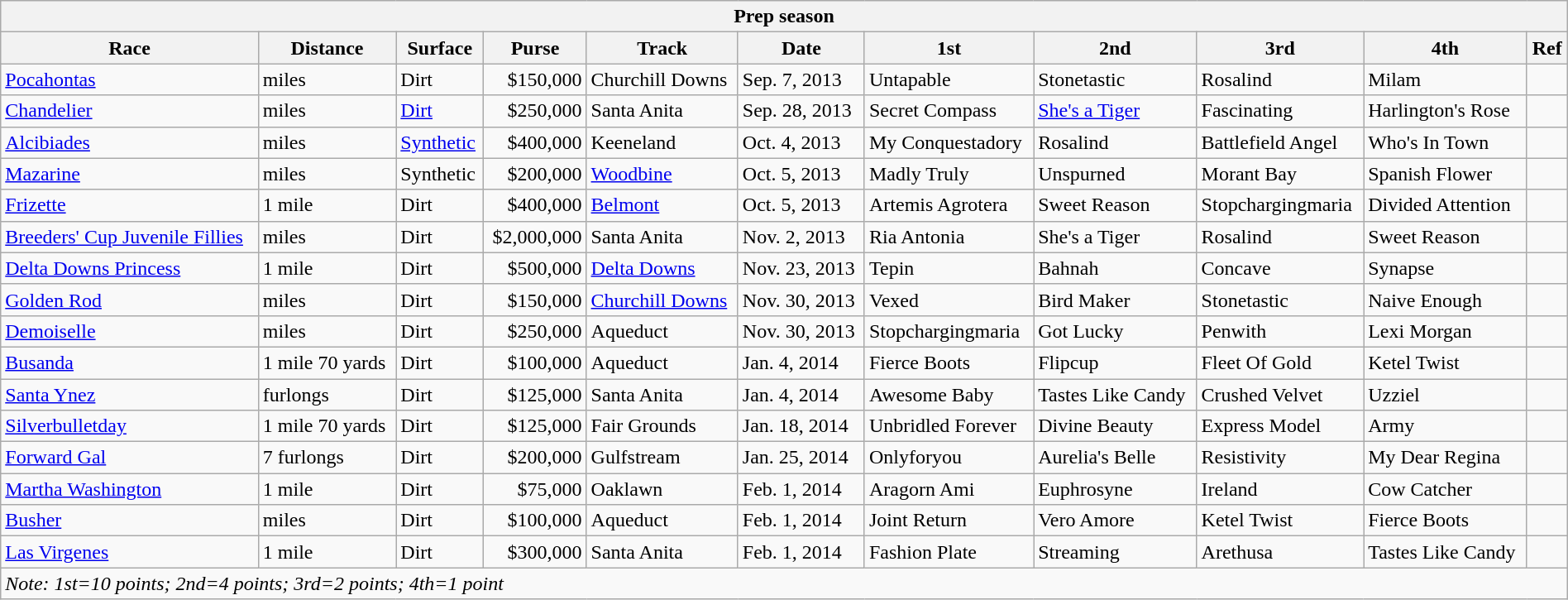<table class="wikitable " style="width:100%">
<tr>
<th colspan=11>Prep season</th>
</tr>
<tr>
<th>Race</th>
<th>Distance</th>
<th>Surface</th>
<th>Purse</th>
<th>Track</th>
<th>Date</th>
<th>1st</th>
<th>2nd</th>
<th>3rd</th>
<th>4th</th>
<th>Ref</th>
</tr>
<tr>
<td><a href='#'>Pocahontas</a></td>
<td> miles</td>
<td>Dirt</td>
<td align=right>$150,000</td>
<td>Churchill Downs</td>
<td>Sep. 7, 2013</td>
<td>Untapable</td>
<td>Stonetastic</td>
<td>Rosalind</td>
<td>Milam</td>
<td></td>
</tr>
<tr>
<td><a href='#'>Chandelier</a></td>
<td> miles</td>
<td><a href='#'>Dirt</a></td>
<td align=right>$250,000</td>
<td>Santa Anita</td>
<td>Sep. 28, 2013</td>
<td>Secret Compass</td>
<td><a href='#'>She's a Tiger</a></td>
<td>Fascinating</td>
<td>Harlington's Rose</td>
<td></td>
</tr>
<tr>
<td><a href='#'>Alcibiades</a></td>
<td> miles</td>
<td><a href='#'>Synthetic</a></td>
<td align=right>$400,000</td>
<td>Keeneland</td>
<td>Oct. 4, 2013</td>
<td>My Conquestadory</td>
<td>Rosalind</td>
<td>Battlefield Angel</td>
<td>Who's In Town</td>
<td></td>
</tr>
<tr>
<td><a href='#'>Mazarine</a></td>
<td> miles</td>
<td>Synthetic</td>
<td align=right>$200,000</td>
<td><a href='#'>Woodbine</a></td>
<td>Oct. 5, 2013</td>
<td>Madly Truly</td>
<td>Unspurned</td>
<td>Morant Bay</td>
<td>Spanish Flower</td>
<td></td>
</tr>
<tr>
<td><a href='#'>Frizette</a></td>
<td>1 mile</td>
<td>Dirt</td>
<td align=right>$400,000</td>
<td><a href='#'>Belmont</a></td>
<td>Oct. 5, 2013</td>
<td>Artemis Agrotera</td>
<td>Sweet Reason</td>
<td>Stopchargingmaria</td>
<td>Divided Attention</td>
<td></td>
</tr>
<tr>
<td><a href='#'>Breeders' Cup Juvenile Fillies</a></td>
<td> miles</td>
<td>Dirt</td>
<td align=right>$2,000,000</td>
<td>Santa Anita</td>
<td>Nov. 2, 2013</td>
<td>Ria Antonia</td>
<td>She's a Tiger</td>
<td>Rosalind</td>
<td>Sweet Reason</td>
<td></td>
</tr>
<tr>
<td><a href='#'>Delta Downs Princess</a></td>
<td>1 mile</td>
<td>Dirt</td>
<td align=right>$500,000</td>
<td><a href='#'>Delta Downs</a></td>
<td>Nov. 23, 2013</td>
<td>Tepin</td>
<td>Bahnah</td>
<td>Concave</td>
<td>Synapse</td>
<td></td>
</tr>
<tr>
<td><a href='#'>Golden Rod</a></td>
<td> miles</td>
<td>Dirt</td>
<td align=right>$150,000</td>
<td><a href='#'>Churchill Downs</a></td>
<td>Nov. 30, 2013</td>
<td>Vexed</td>
<td>Bird Maker</td>
<td>Stonetastic</td>
<td>Naive Enough</td>
<td></td>
</tr>
<tr>
<td><a href='#'>Demoiselle</a></td>
<td> miles</td>
<td>Dirt</td>
<td align=right>$250,000</td>
<td>Aqueduct</td>
<td>Nov. 30, 2013</td>
<td>Stopchargingmaria</td>
<td>Got Lucky</td>
<td>Penwith</td>
<td>Lexi Morgan</td>
<td></td>
</tr>
<tr>
<td><a href='#'>Busanda</a></td>
<td>1 mile 70 yards</td>
<td>Dirt</td>
<td align=right>$100,000</td>
<td>Aqueduct</td>
<td>Jan. 4, 2014</td>
<td>Fierce Boots</td>
<td>Flipcup</td>
<td>Fleet Of Gold</td>
<td>Ketel Twist</td>
<td></td>
</tr>
<tr>
<td><a href='#'>Santa Ynez</a></td>
<td> furlongs</td>
<td>Dirt</td>
<td align=right>$125,000</td>
<td>Santa Anita</td>
<td>Jan. 4, 2014</td>
<td>Awesome Baby</td>
<td>Tastes Like Candy</td>
<td>Crushed Velvet</td>
<td>Uzziel</td>
<td></td>
</tr>
<tr>
<td><a href='#'>Silverbulletday</a></td>
<td>1 mile 70 yards</td>
<td>Dirt</td>
<td align=right>$125,000</td>
<td>Fair Grounds</td>
<td>Jan. 18, 2014</td>
<td>Unbridled Forever</td>
<td>Divine Beauty</td>
<td>Express Model</td>
<td>Army</td>
<td></td>
</tr>
<tr>
<td><a href='#'>Forward Gal</a></td>
<td>7 furlongs</td>
<td>Dirt</td>
<td align=right>$200,000</td>
<td>Gulfstream</td>
<td>Jan. 25, 2014</td>
<td>Onlyforyou</td>
<td>Aurelia's Belle</td>
<td>Resistivity</td>
<td>My Dear Regina</td>
<td></td>
</tr>
<tr>
<td><a href='#'>Martha Washington</a></td>
<td>1 mile</td>
<td>Dirt</td>
<td align=right>$75,000</td>
<td>Oaklawn</td>
<td>Feb. 1, 2014</td>
<td>Aragorn Ami</td>
<td>Euphrosyne</td>
<td>Ireland</td>
<td>Cow Catcher</td>
<td></td>
</tr>
<tr>
<td><a href='#'>Busher</a></td>
<td> miles</td>
<td>Dirt</td>
<td align=right>$100,000</td>
<td>Aqueduct</td>
<td>Feb. 1, 2014</td>
<td>Joint Return</td>
<td>Vero Amore</td>
<td>Ketel Twist</td>
<td>Fierce Boots</td>
<td></td>
</tr>
<tr>
<td><a href='#'>Las Virgenes</a></td>
<td>1 mile</td>
<td>Dirt</td>
<td align=right>$300,000</td>
<td>Santa Anita</td>
<td>Feb. 1, 2014</td>
<td>Fashion Plate</td>
<td>Streaming</td>
<td>Arethusa</td>
<td>Tastes Like Candy</td>
<td></td>
</tr>
<tr>
<td colspan=11><em>Note: 1st=10 points; 2nd=4 points; 3rd=2 points; 4th=1 point</em></td>
</tr>
</table>
